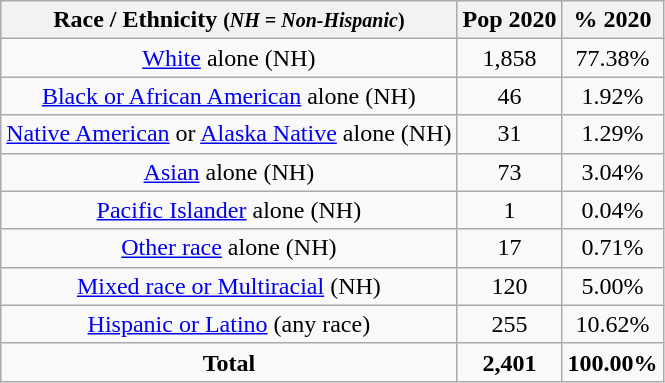<table class="wikitable" style="text-align:center;">
<tr>
<th>Race / Ethnicity <small>(<em>NH = Non-Hispanic</em>)</small></th>
<th>Pop 2020</th>
<th>% 2020</th>
</tr>
<tr>
<td><a href='#'>White</a> alone (NH)</td>
<td>1,858</td>
<td>77.38%</td>
</tr>
<tr>
<td><a href='#'>Black or African American</a> alone (NH)</td>
<td>46</td>
<td>1.92%</td>
</tr>
<tr>
<td><a href='#'>Native American</a> or <a href='#'>Alaska Native</a> alone (NH)</td>
<td>31</td>
<td>1.29%</td>
</tr>
<tr>
<td><a href='#'>Asian</a> alone (NH)</td>
<td>73</td>
<td>3.04%</td>
</tr>
<tr>
<td><a href='#'>Pacific Islander</a> alone (NH)</td>
<td>1</td>
<td>0.04%</td>
</tr>
<tr>
<td><a href='#'>Other race</a> alone (NH)</td>
<td>17</td>
<td>0.71%</td>
</tr>
<tr>
<td><a href='#'>Mixed race or Multiracial</a> (NH)</td>
<td>120</td>
<td>5.00%</td>
</tr>
<tr>
<td><a href='#'>Hispanic or Latino</a> (any race)</td>
<td>255</td>
<td>10.62%</td>
</tr>
<tr>
<td><strong>Total</strong></td>
<td><strong>2,401</strong></td>
<td><strong>100.00%</strong></td>
</tr>
</table>
